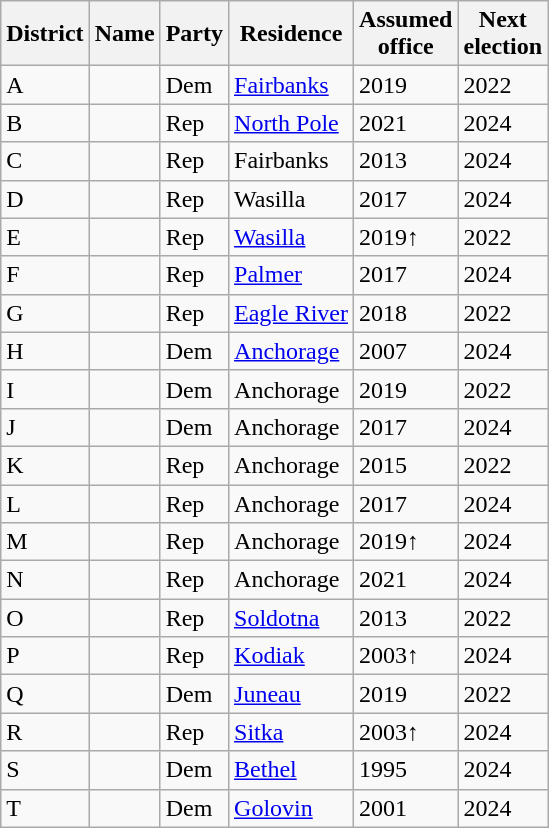<table class="wikitable sortable mw-collapsible">
<tr>
<th>District</th>
<th>Name</th>
<th>Party</th>
<th>Residence</th>
<th>Assumed<br>office</th>
<th>Next<br>election</th>
</tr>
<tr>
<td>A</td>
<td></td>
<td>Dem</td>
<td><a href='#'>Fairbanks</a></td>
<td>2019</td>
<td>2022</td>
</tr>
<tr>
<td>B</td>
<td></td>
<td>Rep</td>
<td><a href='#'>North Pole</a></td>
<td>2021</td>
<td>2024</td>
</tr>
<tr>
<td>C</td>
<td></td>
<td>Rep</td>
<td>Fairbanks</td>
<td>2013</td>
<td>2024</td>
</tr>
<tr>
<td>D</td>
<td></td>
<td>Rep</td>
<td>Wasilla</td>
<td>2017</td>
<td>2024</td>
</tr>
<tr>
<td>E</td>
<td></td>
<td>Rep</td>
<td><a href='#'>Wasilla</a></td>
<td>2019↑</td>
<td>2022</td>
</tr>
<tr>
<td>F</td>
<td></td>
<td>Rep</td>
<td><a href='#'>Palmer</a></td>
<td>2017</td>
<td>2024</td>
</tr>
<tr>
<td>G</td>
<td></td>
<td>Rep</td>
<td><a href='#'>Eagle River</a></td>
<td>2018</td>
<td>2022</td>
</tr>
<tr>
<td>H</td>
<td></td>
<td>Dem</td>
<td><a href='#'>Anchorage</a></td>
<td>2007</td>
<td>2024</td>
</tr>
<tr>
<td>I</td>
<td></td>
<td>Dem</td>
<td>Anchorage</td>
<td>2019</td>
<td>2022</td>
</tr>
<tr>
<td>J</td>
<td></td>
<td>Dem</td>
<td>Anchorage</td>
<td>2017</td>
<td>2024</td>
</tr>
<tr>
<td>K</td>
<td></td>
<td>Rep</td>
<td>Anchorage</td>
<td>2015</td>
<td>2022</td>
</tr>
<tr>
<td>L</td>
<td></td>
<td>Rep</td>
<td>Anchorage</td>
<td>2017</td>
<td>2024</td>
</tr>
<tr>
<td>M</td>
<td></td>
<td>Rep</td>
<td>Anchorage</td>
<td>2019↑</td>
<td>2024</td>
</tr>
<tr>
<td>N</td>
<td></td>
<td>Rep</td>
<td>Anchorage</td>
<td>2021</td>
<td>2024</td>
</tr>
<tr>
<td>O</td>
<td></td>
<td>Rep</td>
<td><a href='#'>Soldotna</a></td>
<td>2013</td>
<td>2022</td>
</tr>
<tr>
<td>P</td>
<td></td>
<td>Rep</td>
<td><a href='#'>Kodiak</a></td>
<td>2003↑</td>
<td>2024</td>
</tr>
<tr>
<td>Q</td>
<td></td>
<td>Dem</td>
<td><a href='#'>Juneau</a></td>
<td>2019</td>
<td>2022</td>
</tr>
<tr>
<td>R</td>
<td></td>
<td>Rep</td>
<td><a href='#'>Sitka</a></td>
<td>2003↑</td>
<td>2024</td>
</tr>
<tr>
<td>S</td>
<td></td>
<td>Dem</td>
<td><a href='#'>Bethel</a></td>
<td>1995</td>
<td>2024</td>
</tr>
<tr>
<td>T</td>
<td></td>
<td>Dem</td>
<td><a href='#'>Golovin</a></td>
<td>2001</td>
<td>2024</td>
</tr>
</table>
